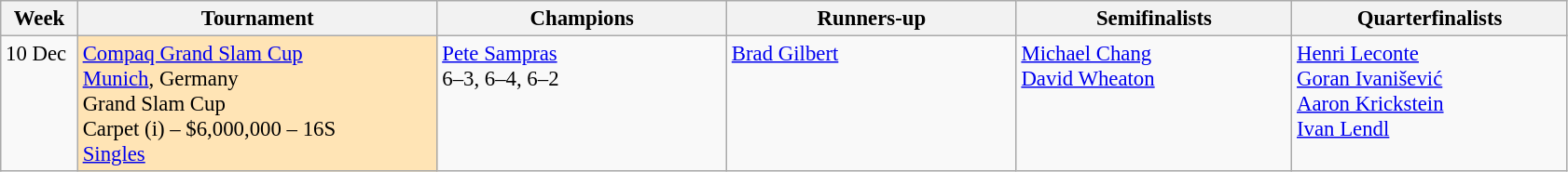<table class=wikitable style=font-size:95%>
<tr>
<th style="width:48px;">Week</th>
<th style="width:250px;">Tournament</th>
<th style="width:200px;">Champions</th>
<th style="width:200px;">Runners-up</th>
<th style="width:190px;">Semifinalists</th>
<th style="width:190px;">Quarterfinalists</th>
</tr>
<tr valign=top>
<td>10 Dec</td>
<td bgcolor=moccasin><a href='#'>Compaq Grand Slam Cup</a><br> <a href='#'>Munich</a>, Germany<br>Grand Slam Cup<br>Carpet (i) – $6,000,000 – 16S<br> <a href='#'>Singles</a></td>
<td> <a href='#'>Pete Sampras</a><br> 6–3, 6–4, 6–2</td>
<td> <a href='#'>Brad Gilbert</a></td>
<td> <a href='#'>Michael Chang</a><br> <a href='#'>David Wheaton</a></td>
<td> <a href='#'>Henri Leconte</a><br> <a href='#'>Goran Ivanišević</a><br> <a href='#'>Aaron Krickstein</a><br> <a href='#'>Ivan Lendl</a></td>
</tr>
</table>
